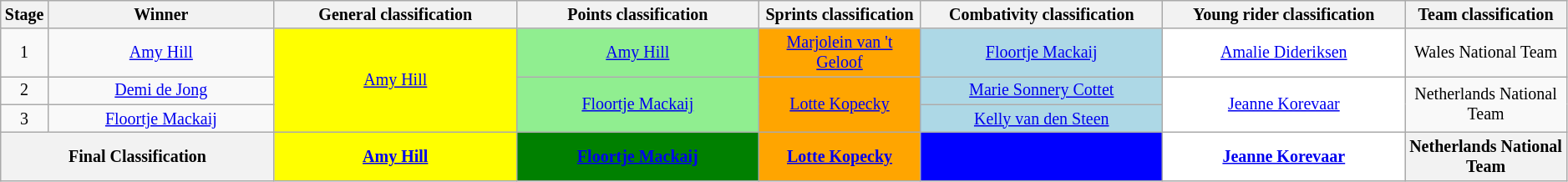<table class="wikitable" style="text-align: center; font-size:smaller;">
<tr>
<th style="width:1%;">Stage</th>
<th style="width:14%;">Winner</th>
<th style="width:10%;">General classification<br></th>
<th style="width:10%;">Points classification<br></th>
<th style="width:10%;">Sprints classification<br></th>
<th style="width:10%;">Combativity classification<br></th>
<th style="width:10%;">Young rider classification<br></th>
<th style="width:10%;">Team classification</th>
</tr>
<tr>
<td>1</td>
<td><a href='#'>Amy Hill</a></td>
<td style="background:yellow;" rowspan=3><a href='#'>Amy Hill</a></td>
<td style="background:lightgreen;"><a href='#'>Amy Hill</a></td>
<td style="background:orange;"><a href='#'>Marjolein van 't Geloof</a></td>
<td style="background:lightblue;"><a href='#'>Floortje Mackaij</a></td>
<td style="background:white;"><a href='#'>Amalie Dideriksen</a></td>
<td>Wales National Team</td>
</tr>
<tr>
<td>2</td>
<td><a href='#'>Demi de Jong</a></td>
<td style="background:lightgreen;" rowspan=2><a href='#'>Floortje Mackaij</a></td>
<td style="background:orange;" rowspan=2><a href='#'>Lotte Kopecky</a></td>
<td style="background:lightblue;"><a href='#'>Marie Sonnery Cottet</a></td>
<td style="background:white;" rowspan=2><a href='#'>Jeanne Korevaar</a></td>
<td rowspan=2>Netherlands National Team</td>
</tr>
<tr>
<td>3</td>
<td><a href='#'>Floortje Mackaij</a></td>
<td style="background:lightblue;"><a href='#'>Kelly van den Steen</a></td>
</tr>
<tr>
<th colspan=2><strong>Final Classification</strong></th>
<th style="background-color:yellow; background:yellow; width:15%;"><a href='#'>Amy Hill</a></th>
<th style="background:green; width:15%;"><a href='#'>Floortje Mackaij</a></th>
<th style="background:orange;"><a href='#'>Lotte Kopecky</a></th>
<th style="background:blue; width:15%;"></th>
<th style="background:white; width:15%;"><a href='#'>Jeanne Korevaar</a></th>
<th width:15%;">Netherlands National Team</th>
</tr>
</table>
